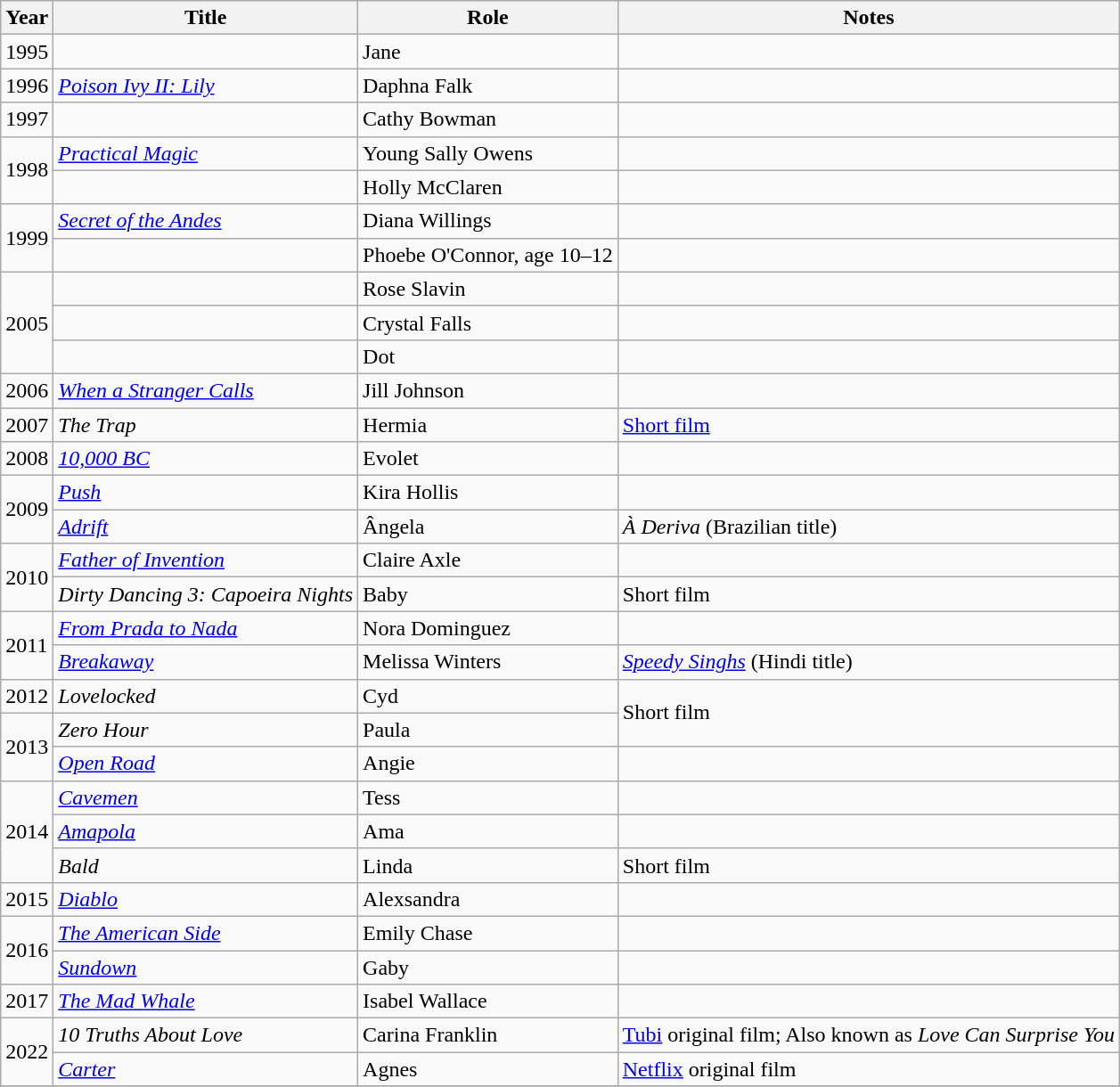<table class="wikitable sortable">
<tr>
<th>Year</th>
<th>Title</th>
<th>Role</th>
<th class="unsortable">Notes</th>
</tr>
<tr>
<td>1995</td>
<td><em></em></td>
<td>Jane</td>
<td></td>
</tr>
<tr>
<td>1996</td>
<td><em><a href='#'>Poison Ivy II: Lily</a></em></td>
<td>Daphna Falk</td>
<td></td>
</tr>
<tr>
<td>1997</td>
<td><em></em></td>
<td>Cathy Bowman</td>
<td></td>
</tr>
<tr>
<td rowspan="2">1998</td>
<td><em><a href='#'>Practical Magic</a></em></td>
<td>Young Sally Owens</td>
<td></td>
</tr>
<tr>
<td><em></em></td>
<td>Holly McClaren</td>
<td></td>
</tr>
<tr>
<td rowspan="2">1999</td>
<td><em><a href='#'>Secret of the Andes</a></em></td>
<td>Diana Willings</td>
<td></td>
</tr>
<tr>
<td><em></em></td>
<td>Phoebe O'Connor, age 10–12</td>
<td></td>
</tr>
<tr>
<td rowspan="3">2005</td>
<td><em></em></td>
<td>Rose Slavin</td>
<td></td>
</tr>
<tr>
<td><em></em></td>
<td>Crystal Falls</td>
<td></td>
</tr>
<tr>
<td><em></em></td>
<td>Dot</td>
<td></td>
</tr>
<tr>
<td>2006</td>
<td><em><a href='#'>When a Stranger Calls</a></em></td>
<td>Jill Johnson</td>
<td></td>
</tr>
<tr>
<td>2007</td>
<td><em>The Trap</em></td>
<td>Hermia</td>
<td><a href='#'>Short film</a></td>
</tr>
<tr>
<td>2008</td>
<td><em><a href='#'>10,000 BC</a></em></td>
<td>Evolet</td>
<td></td>
</tr>
<tr>
<td rowspan="2">2009</td>
<td><em><a href='#'>Push</a></em></td>
<td>Kira Hollis</td>
<td></td>
</tr>
<tr>
<td><em><a href='#'>Adrift</a></em></td>
<td>Ângela</td>
<td><em>À Deriva</em> (Brazilian title)</td>
</tr>
<tr>
<td rowspan="2">2010</td>
<td><em><a href='#'>Father of Invention</a></em></td>
<td>Claire Axle</td>
<td></td>
</tr>
<tr>
<td><em>Dirty Dancing 3: Capoeira Nights</em></td>
<td>Baby</td>
<td>Short film</td>
</tr>
<tr>
<td rowspan="2">2011</td>
<td><em><a href='#'>From Prada to Nada</a></em></td>
<td>Nora Dominguez</td>
<td></td>
</tr>
<tr>
<td><em><a href='#'>Breakaway</a></em></td>
<td>Melissa Winters</td>
<td><em><a href='#'>Speedy Singhs</a></em> (Hindi title)</td>
</tr>
<tr>
<td>2012</td>
<td><em>Lovelocked</em></td>
<td>Cyd</td>
<td rowspan="2">Short film</td>
</tr>
<tr>
<td rowspan="2">2013</td>
<td><em>Zero Hour</em></td>
<td>Paula</td>
</tr>
<tr>
<td><em><a href='#'>Open Road</a></em></td>
<td>Angie</td>
<td></td>
</tr>
<tr>
<td rowspan="3">2014</td>
<td><em><a href='#'>Cavemen</a></em></td>
<td>Tess</td>
<td></td>
</tr>
<tr>
<td><em><a href='#'>Amapola</a></em></td>
<td>Ama</td>
<td></td>
</tr>
<tr>
<td><em>Bald</em></td>
<td>Linda</td>
<td>Short film</td>
</tr>
<tr>
<td>2015</td>
<td><em><a href='#'>Diablo</a></em></td>
<td>Alexsandra</td>
<td></td>
</tr>
<tr>
<td rowspan="2">2016</td>
<td><em><a href='#'>The American Side</a></em></td>
<td>Emily Chase</td>
<td></td>
</tr>
<tr>
<td><em><a href='#'>Sundown</a></em></td>
<td>Gaby</td>
<td></td>
</tr>
<tr>
<td>2017</td>
<td><em><a href='#'>The Mad Whale</a></em></td>
<td>Isabel Wallace</td>
<td></td>
</tr>
<tr>
<td rowspan="2">2022</td>
<td><em>10 Truths About Love</em></td>
<td>Carina Franklin</td>
<td><a href='#'>Tubi</a> original film; Also known as <em>Love Can Surprise You</em></td>
</tr>
<tr>
<td><em><a href='#'>Carter</a></em></td>
<td>Agnes</td>
<td><a href='#'>Netflix</a> original film</td>
</tr>
<tr>
</tr>
</table>
